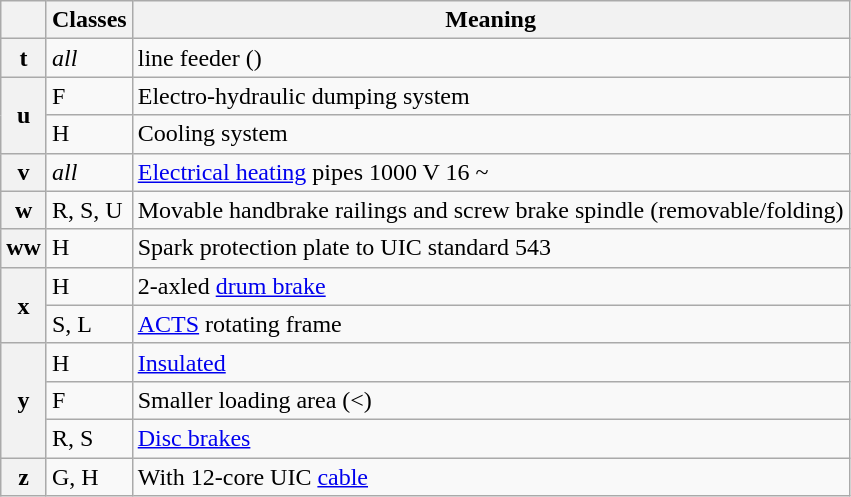<table class="wikitable sortable">
<tr>
<th></th>
<th>Classes</th>
<th>Meaning</th>
</tr>
<tr ---->
<th>t</th>
<td><em>all</em></td>
<td>line feeder ()</td>
</tr>
<tr>
<th rowspan=2>u</th>
<td>F</td>
<td>Electro-hydraulic dumping system</td>
</tr>
<tr>
<td>H</td>
<td>Cooling system</td>
</tr>
<tr>
<th>v</th>
<td><em>all</em></td>
<td><a href='#'>Electrical heating</a> pipes 1000 V 16 ~</td>
</tr>
<tr>
<th>w</th>
<td>R, S, U</td>
<td>Movable handbrake railings and screw brake spindle (removable/folding)</td>
</tr>
<tr>
<th>ww</th>
<td>H</td>
<td>Spark protection plate to UIC standard 543</td>
</tr>
<tr>
<th rowspan=2>x</th>
<td>H</td>
<td>2-axled <a href='#'>drum brake</a></td>
</tr>
<tr>
<td>S, L</td>
<td><a href='#'>ACTS</a> rotating frame</td>
</tr>
<tr>
<th rowspan=3>y</th>
<td>H</td>
<td><a href='#'>Insulated</a></td>
</tr>
<tr>
<td>F</td>
<td>Smaller loading area (<)</td>
</tr>
<tr>
<td>R, S</td>
<td><a href='#'>Disc brakes</a></td>
</tr>
<tr>
<th>z</th>
<td>G, H</td>
<td>With 12-core UIC <a href='#'>cable</a></td>
</tr>
</table>
